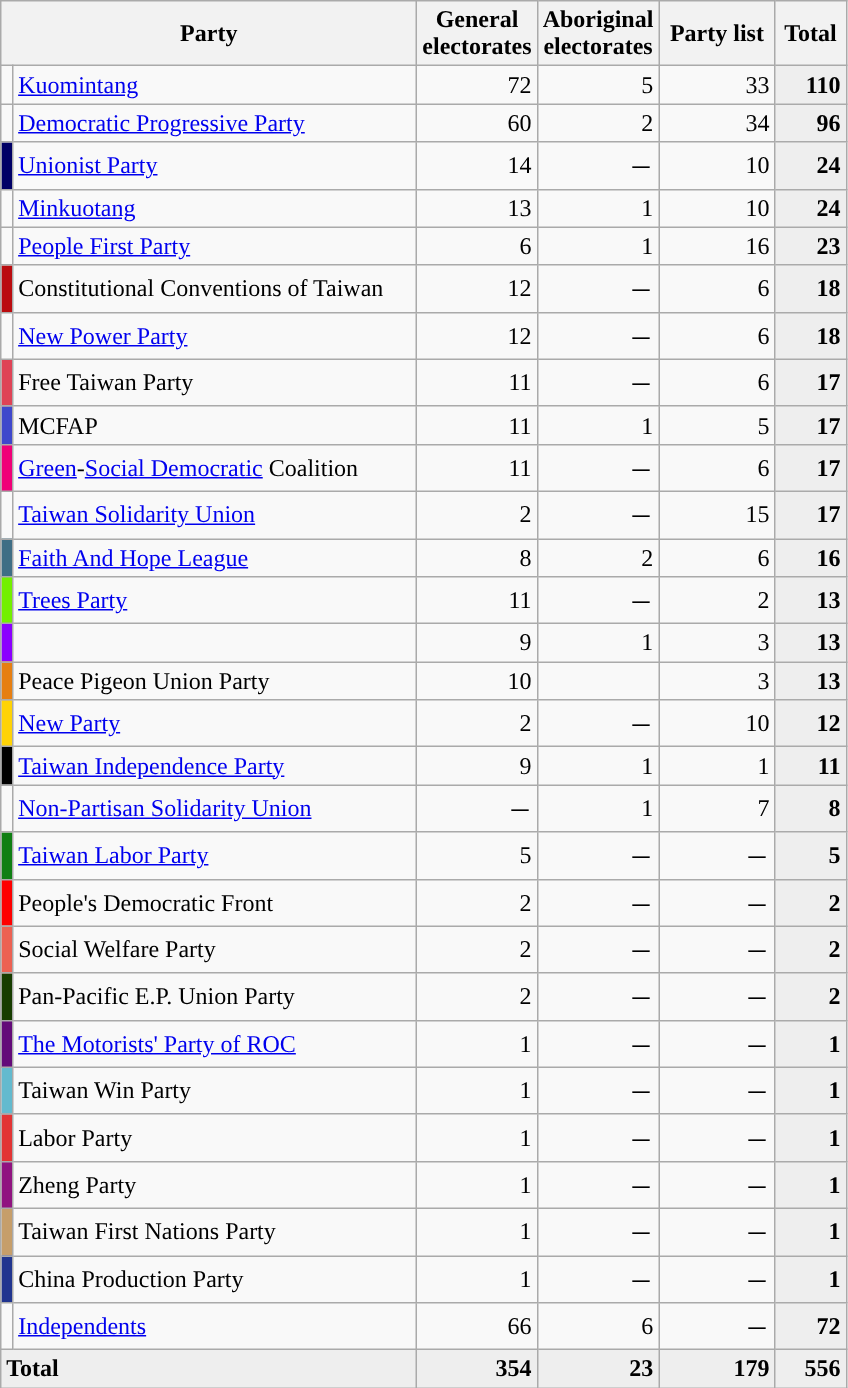<table class="wikitable sortable" style="text-align: right">
<tr>
<th align="center" width="270" colspan=2>Party</th>
<th align="center" width="70">General electorates</th>
<th align="center" width="70">Aboriginal electorates</th>
<th align="center" width="70">Party list</th>
<th align="center" width="40">Total</th>
</tr>
<tr>
<td></td>
<td align=left><a href='#'>Kuomintang</a></td>
<td>72</td>
<td>5</td>
<td>33</td>
<td bgcolor="#EEEEEE"><strong>110</strong></td>
</tr>
<tr>
<td></td>
<td align=left><a href='#'>Democratic Progressive Party</a></td>
<td>60</td>
<td>2</td>
<td>34</td>
<td bgcolor="#EEEEEE"><strong>96</strong></td>
</tr>
<tr>
<td bgcolor="#000066"></td>
<td align=left><a href='#'>Unionist Party</a></td>
<td>14</td>
<td>－</td>
<td>10</td>
<td bgcolor="#EEEEEE"><strong>24</strong></td>
</tr>
<tr>
<td></td>
<td align=left><a href='#'>Minkuotang</a></td>
<td>13</td>
<td>1</td>
<td>10</td>
<td bgcolor="#EEEEEE"><strong>24</strong></td>
</tr>
<tr>
<td></td>
<td align=left><a href='#'>People First Party</a></td>
<td>6</td>
<td>1</td>
<td>16</td>
<td bgcolor="#EEEEEE"><strong>23</strong></td>
</tr>
<tr>
<td bgcolor="#ba0c0f"></td>
<td align=left>Constitutional Conventions of Taiwan</td>
<td>12</td>
<td>－</td>
<td>6</td>
<td bgcolor="#EEEEEE"><strong>18</strong></td>
</tr>
<tr>
<td></td>
<td align=left><a href='#'>New Power Party</a></td>
<td>12</td>
<td>－</td>
<td>6</td>
<td bgcolor="#EEEEEE"><strong>18</strong></td>
</tr>
<tr>
<td bgcolor="#DF4356"></td>
<td align=left>Free Taiwan Party</td>
<td>11</td>
<td>－</td>
<td>6</td>
<td bgcolor="#EEEEEE"><strong>17</strong></td>
</tr>
<tr>
<td bgcolor="#3F48CC"></td>
<td align=left>MCFAP</td>
<td>11</td>
<td>1</td>
<td>5</td>
<td bgcolor="#EEEEEE"><strong>17</strong></td>
</tr>
<tr>
<td bgcolor="#F00078"></td>
<td align=left><a href='#'>Green</a>-<a href='#'>Social Democratic</a> Coalition</td>
<td>11</td>
<td>－</td>
<td>6</td>
<td bgcolor="#EEEEEE"><strong>17</strong></td>
</tr>
<tr>
<td></td>
<td align=left><a href='#'>Taiwan Solidarity Union</a></td>
<td>2</td>
<td>－</td>
<td>15</td>
<td bgcolor="#EEEEEE"><strong>17</strong></td>
</tr>
<tr>
<td bgcolor="#3F6E85"></td>
<td align=left><a href='#'>Faith And Hope League</a></td>
<td>8</td>
<td>2</td>
<td>6</td>
<td bgcolor="#EEEEEE"><strong>16</strong></td>
</tr>
<tr>
<td bgcolor=#73BF00"></td>
<td align=left><a href='#'>Trees Party</a></td>
<td>11</td>
<td>－</td>
<td>2</td>
<td bgcolor="#EEEEEE"><strong>13</strong></td>
</tr>
<tr>
<td bgcolor="#8B00FF"></td>
<td align=left></td>
<td>9</td>
<td>1</td>
<td>3</td>
<td bgcolor="#EEEEEE"><strong>13</strong></td>
</tr>
<tr>
<td bgcolor="#e67f12"></td>
<td align=left>Peace Pigeon Union Party</td>
<td>10</td>
<td></td>
<td>3</td>
<td bgcolor="#EEEEEE"><strong>13</strong></td>
</tr>
<tr>
<td bgcolor="#FFD306"></td>
<td align=left><a href='#'>New Party</a></td>
<td>2</td>
<td>－</td>
<td>10</td>
<td bgcolor="#EEEEEE"><strong>12</strong></td>
</tr>
<tr>
<td bgcolor="#000000"></td>
<td align=left><a href='#'>Taiwan Independence Party</a></td>
<td>9</td>
<td>1</td>
<td>1</td>
<td bgcolor="#EEEEEE"><strong>11</strong></td>
</tr>
<tr>
<td></td>
<td align=left><a href='#'>Non-Partisan Solidarity Union</a></td>
<td>－</td>
<td>1</td>
<td>7</td>
<td bgcolor="#EEEEEE"><strong>8</strong></td>
</tr>
<tr>
<td bgcolor="#0f7f13"></td>
<td align=left><a href='#'>Taiwan Labor Party</a></td>
<td>5</td>
<td>－</td>
<td>－</td>
<td bgcolor="#EEEEEE"><strong>5</strong></td>
</tr>
<tr>
<td bgcolor="FE0000"></td>
<td align=left>People's Democratic Front</td>
<td>2</td>
<td>－</td>
<td>－</td>
<td bgcolor="#EEEEEE"><strong>2</strong></td>
</tr>
<tr>
<td bgcolor="#EC6152"></td>
<td align=left>Social Welfare Party</td>
<td>2</td>
<td>－</td>
<td>－</td>
<td bgcolor="#EEEEEE"><strong>2</strong></td>
</tr>
<tr>
<td bgcolor="#1793DB;"></td>
<td align=left>Pan-Pacific E.P. Union Party</td>
<td>2</td>
<td>－</td>
<td>－</td>
<td bgcolor="#EEEEEE"><strong>2</strong></td>
</tr>
<tr>
<td bgcolor="#630B79"></td>
<td align=left><a href='#'>The Motorists' Party of ROC</a></td>
<td>1</td>
<td>－</td>
<td>－</td>
<td bgcolor="#EEEEEE"><strong>1</strong></td>
</tr>
<tr>
<td bgcolor="#63BACE"></td>
<td align=left>Taiwan Win Party</td>
<td>1</td>
<td>－</td>
<td>－</td>
<td bgcolor="#EEEEEE"><strong>1</strong></td>
</tr>
<tr>
<td bgcolor="#E23434"></td>
<td align=left>Labor Party</td>
<td>1</td>
<td>－</td>
<td>－</td>
<td bgcolor="#EEEEEE"><strong>1</strong></td>
</tr>
<tr>
<td bgcolor="#901380"></td>
<td align=left>Zheng Party</td>
<td>1</td>
<td>－</td>
<td>－</td>
<td bgcolor="#EEEEEE"><strong>1</strong></td>
</tr>
<tr>
<td bgcolor="#C69E6A"></td>
<td align=left>Taiwan First Nations Party</td>
<td>1</td>
<td>－</td>
<td>－</td>
<td bgcolor="#EEEEEE"><strong>1</strong></td>
</tr>
<tr>
<td bgcolor="#21358F"></td>
<td align=left>China Production Party</td>
<td>1</td>
<td>－</td>
<td>－</td>
<td bgcolor="#EEEEEE"><strong>1</strong></td>
</tr>
<tr>
<td></td>
<td align=left><a href='#'>Independents</a></td>
<td>66</td>
<td>6</td>
<td>－</td>
<td bgcolor="#EEEEEE"><strong>72</strong></td>
</tr>
<tr bgcolor="#EEEEEE">
<td colspan=2 align="left"><strong>Total</strong></td>
<td><strong>354</strong></td>
<td><strong>23</strong></td>
<td><strong>179</strong></td>
<td><strong>556</strong></td>
</tr>
</table>
